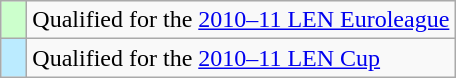<table class="wikitable" style="text-align: left;">
<tr>
<td width=10px bgcolor=#ccffcc></td>
<td>Qualified for the <a href='#'>2010–11 LEN Euroleague</a></td>
</tr>
<tr>
<td width=10px bgcolor=#bbebff></td>
<td>Qualified for the <a href='#'>2010–11 LEN Cup</a></td>
</tr>
</table>
